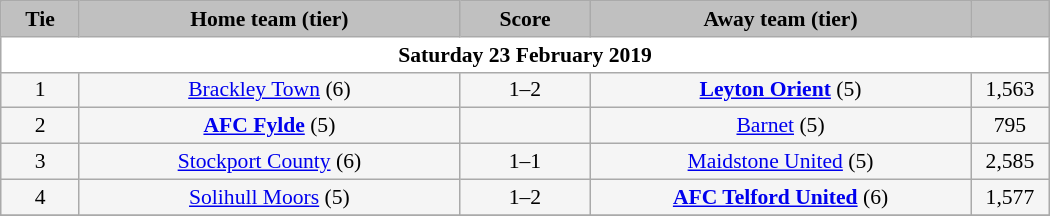<table class="wikitable" style="width: 700px; background:WhiteSmoke; text-align:center; font-size:90%">
<tr>
<td scope="col" style="width:  7.50%; background:silver;"><strong>Tie</strong></td>
<td scope="col" style="width: 36.25%; background:silver;"><strong>Home team (tier)</strong></td>
<td scope="col" style="width: 12.50%; background:silver;"><strong>Score</strong></td>
<td scope="col" style="width: 36.25%; background:silver;"><strong>Away team (tier)</strong></td>
<td scope="col" style="width:  7.50%; background:silver;"><strong></strong></td>
</tr>
<tr>
<td colspan="5" style= background:White><strong>Saturday 23 February 2019</strong></td>
</tr>
<tr>
<td>1</td>
<td><a href='#'>Brackley Town</a> (6)</td>
<td>1–2</td>
<td><strong><a href='#'>Leyton Orient</a></strong> (5)</td>
<td>1,563</td>
</tr>
<tr>
<td>2</td>
<td><strong><a href='#'>AFC Fylde</a></strong> (5)</td>
<td></td>
<td><a href='#'>Barnet</a> (5)</td>
<td>795</td>
</tr>
<tr>
<td>3</td>
<td><a href='#'>Stockport County</a> (6)</td>
<td>1–1</td>
<td><a href='#'>Maidstone United</a> (5)</td>
<td>2,585</td>
</tr>
<tr>
<td>4</td>
<td><a href='#'>Solihull Moors</a> (5)</td>
<td>1–2</td>
<td><strong><a href='#'>AFC Telford United</a></strong> (6)</td>
<td>1,577</td>
</tr>
<tr>
</tr>
</table>
